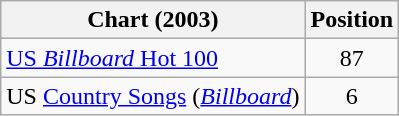<table class="wikitable sortable">
<tr>
<th scope="col">Chart (2003)</th>
<th scope="col">Position</th>
</tr>
<tr>
<td><a href='#'>US <em>Billboard</em> Hot 100</a></td>
<td align="center">87</td>
</tr>
<tr>
<td>US <a href='#'>Country Songs</a> (<em><a href='#'>Billboard</a></em>)</td>
<td align="center">6</td>
</tr>
</table>
